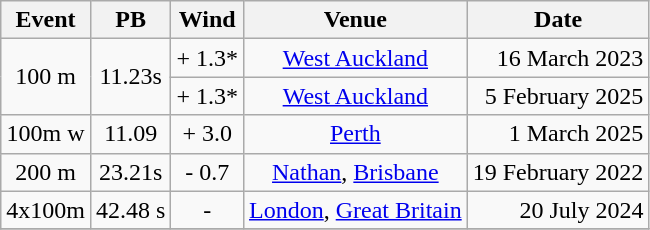<table class="wikitable" style="text-align: center;">
<tr>
<th>Event</th>
<th>PB</th>
<th>Wind</th>
<th>Venue</th>
<th>Date</th>
</tr>
<tr>
<td rowspan=2>100 m</td>
<td rowspan=2>11.23s</td>
<td>+ 1.3*</td>
<td><a href='#'>West Auckland</a></td>
<td align=right>16 March 2023</td>
</tr>
<tr>
<td>+ 1.3*</td>
<td><a href='#'>West Auckland</a></td>
<td align=right>5 February 2025</td>
</tr>
<tr>
<td>100m w</td>
<td>11.09</td>
<td>+ 3.0</td>
<td><a href='#'>Perth</a></td>
<td align=right>1 March 2025</td>
</tr>
<tr>
<td>200 m</td>
<td>23.21s</td>
<td>- 0.7</td>
<td><a href='#'>Nathan</a>, <a href='#'>Brisbane</a></td>
<td>19 February 2022</td>
</tr>
<tr>
<td>4x100m</td>
<td>42.48 s</td>
<td>-</td>
<td><a href='#'>London</a>, <a href='#'>Great Britain</a></td>
<td align=right>20 July 2024</td>
</tr>
<tr>
</tr>
</table>
